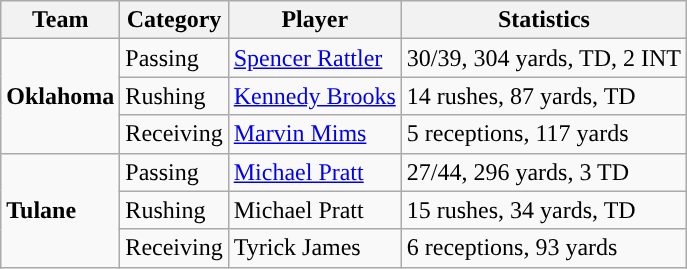<table class="wikitable" style="float: left;">
<tr>
<th>Team</th>
<th>Category</th>
<th>Player</th>
<th>Statistics</th>
</tr>
<tr>
<td rowspan=3><strong>Oklahoma</strong></td>
<td>Passing</td>
<td><a href='#'>Spencer Rattler</a></td>
<td>30/39, 304 yards, TD, 2 INT</td>
</tr>
<tr>
<td>Rushing</td>
<td><a href='#'>Kennedy Brooks</a></td>
<td>14 rushes, 87 yards, TD</td>
</tr>
<tr>
<td>Receiving</td>
<td><a href='#'>Marvin Mims</a></td>
<td>5 receptions, 117 yards</td>
</tr>
<tr>
<td rowspan=3><strong>Tulane</strong></td>
<td>Passing</td>
<td><a href='#'>Michael Pratt</a></td>
<td>27/44, 296 yards, 3 TD</td>
</tr>
<tr>
<td>Rushing</td>
<td>Michael Pratt</td>
<td>15 rushes, 34 yards, TD</td>
</tr>
<tr>
<td>Receiving</td>
<td>Tyrick James</td>
<td>6 receptions, 93 yards</td>
</tr>
</table>
